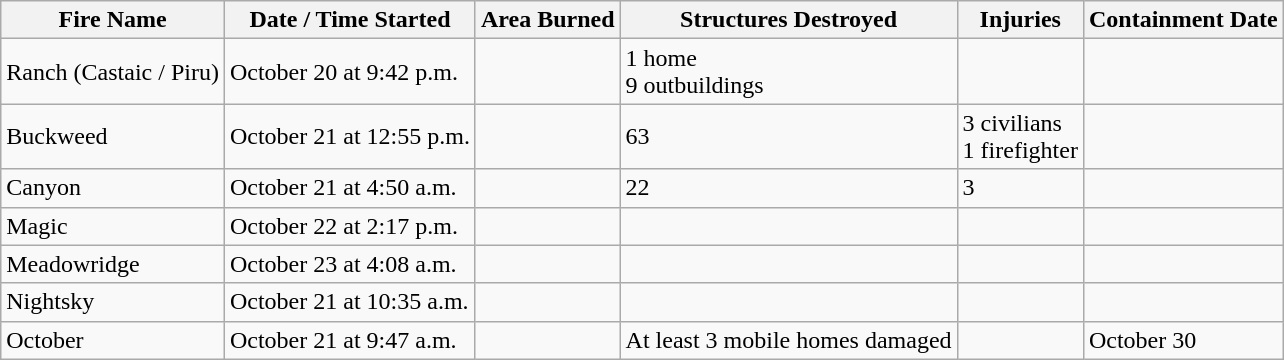<table class="wikitable">
<tr>
<th>Fire Name</th>
<th>Date / Time Started</th>
<th>Area Burned</th>
<th>Structures Destroyed</th>
<th>Injuries</th>
<th>Containment Date</th>
</tr>
<tr>
<td>Ranch (Castaic / Piru)</td>
<td>October 20 at 9:42 p.m.</td>
<td></td>
<td>1 home<br>9 outbuildings</td>
<td></td>
<td></td>
</tr>
<tr>
<td>Buckweed</td>
<td>October 21 at 12:55 p.m.</td>
<td></td>
<td>63</td>
<td>3 civilians<br>1 firefighter</td>
<td></td>
</tr>
<tr>
<td>Canyon</td>
<td>October 21 at 4:50 a.m.</td>
<td></td>
<td>22</td>
<td>3</td>
<td></td>
</tr>
<tr>
<td>Magic</td>
<td>October 22 at 2:17 p.m.</td>
<td></td>
<td></td>
<td></td>
<td></td>
</tr>
<tr>
<td>Meadowridge</td>
<td>October 23 at 4:08 a.m.</td>
<td></td>
<td></td>
<td></td>
<td></td>
</tr>
<tr>
<td>Nightsky</td>
<td>October 21 at 10:35 a.m.</td>
<td></td>
<td></td>
<td></td>
<td></td>
</tr>
<tr>
<td>October</td>
<td>October 21 at 9:47 a.m.</td>
<td></td>
<td>At least 3 mobile homes damaged</td>
<td></td>
<td>October 30</td>
</tr>
</table>
